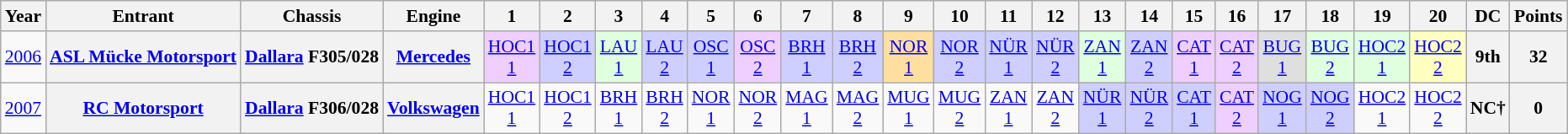<table class="wikitable" style="text-align:center; font-size:90%">
<tr>
<th>Year</th>
<th>Entrant</th>
<th>Chassis</th>
<th>Engine</th>
<th>1</th>
<th>2</th>
<th>3</th>
<th>4</th>
<th>5</th>
<th>6</th>
<th>7</th>
<th>8</th>
<th>9</th>
<th>10</th>
<th>11</th>
<th>12</th>
<th>13</th>
<th>14</th>
<th>15</th>
<th>16</th>
<th>17</th>
<th>18</th>
<th>19</th>
<th>20</th>
<th>DC</th>
<th>Points</th>
</tr>
<tr>
<td><a href='#'>2006</a></td>
<th><a href='#'>ASL Mücke Motorsport</a></th>
<th><a href='#'>Dallara</a> F305/028</th>
<th><a href='#'>Mercedes</a></th>
<td style="background:#EFCFFF;"><a href='#'>HOC1<br>1</a><br></td>
<td style="background:#CFCFFF;"><a href='#'>HOC1<br>2</a><br></td>
<td style="background:#DFFFDF;"><a href='#'>LAU<br>1</a><br></td>
<td style="background:#CFCFFF;"><a href='#'>LAU<br>2</a><br></td>
<td style="background:#CFCFFF;"><a href='#'>OSC<br>1</a><br></td>
<td style="background:#EFCFFF;"><a href='#'>OSC<br>2</a><br></td>
<td style="background:#CFCFFF;"><a href='#'>BRH<br>1</a><br></td>
<td style="background:#CFCFFF;"><a href='#'>BRH<br>2</a><br></td>
<td style="background:#FFDF9F;"><a href='#'>NOR<br>1</a><br></td>
<td style="background:#CFCFFF;"><a href='#'>NOR<br>2</a><br></td>
<td style="background:#CFCFFF;"><a href='#'>NÜR<br>1</a><br></td>
<td style="background:#CFCFFF;"><a href='#'>NÜR<br>2</a><br></td>
<td style="background:#DFFFDF;"><a href='#'>ZAN<br>1</a><br></td>
<td style="background:#CFCFFF;"><a href='#'>ZAN<br>2</a><br></td>
<td style="background:#EFCFFF;"><a href='#'>CAT<br>1</a><br></td>
<td style="background:#EFCFFF;"><a href='#'>CAT<br>2</a><br></td>
<td style="background:#DFDFDF;"><a href='#'>BUG<br>1</a><br></td>
<td style="background:#DFFFDF;"><a href='#'>BUG<br>2</a><br></td>
<td style="background:#DFFFDF;"><a href='#'>HOC2<br>1</a><br></td>
<td style="background:#FFFFBF;"><a href='#'>HOC2<br>2</a><br></td>
<th>9th</th>
<th>32</th>
</tr>
<tr>
<td><a href='#'>2007</a></td>
<th><a href='#'>RC Motorsport</a></th>
<th><a href='#'>Dallara</a> F306/028</th>
<th><a href='#'>Volkswagen</a></th>
<td><a href='#'>HOC1<br>1</a></td>
<td><a href='#'>HOC1<br>2</a></td>
<td><a href='#'>BRH<br>1</a></td>
<td><a href='#'>BRH<br>2</a></td>
<td><a href='#'>NOR<br>1</a></td>
<td><a href='#'>NOR<br>2</a></td>
<td><a href='#'>MAG<br>1</a></td>
<td><a href='#'>MAG<br>2</a></td>
<td><a href='#'>MUG<br>1</a></td>
<td><a href='#'>MUG<br>2</a></td>
<td><a href='#'>ZAN<br>1</a></td>
<td><a href='#'>ZAN<br>2</a></td>
<td style="background:#CFCFFF;"><a href='#'>NÜR<br>1</a><br></td>
<td style="background:#CFCFFF;"><a href='#'>NÜR<br>2</a><br></td>
<td style="background:#CFCFFF;"><a href='#'>CAT<br>1</a><br></td>
<td style="background:#EFCFFF;"><a href='#'>CAT<br>2</a><br></td>
<td style="background:#CFCFFF;"><a href='#'>NOG<br>1</a><br></td>
<td style="background:#CFCFFF;"><a href='#'>NOG<br>2</a><br></td>
<td><a href='#'>HOC2<br>1</a></td>
<td><a href='#'>HOC2<br>2</a></td>
<th>NC†</th>
<th>0</th>
</tr>
</table>
